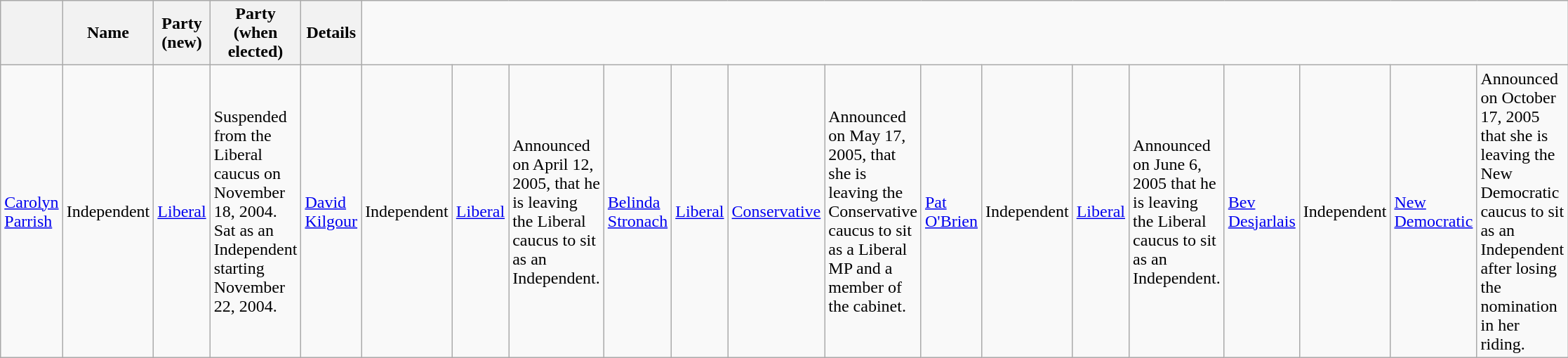<table class="wikitable">
<tr>
<th></th>
<th>Name</th>
<th>Party (new)</th>
<th>Party (when elected)</th>
<th>Details</th>
</tr>
<tr>
<td><a href='#'>Carolyn Parrish</a></td>
<td>Independent</td>
<td><a href='#'>Liberal</a></td>
<td>Suspended from the Liberal caucus on November 18, 2004. Sat as an Independent starting November 22, 2004.<br></td>
<td><a href='#'>David Kilgour</a></td>
<td>Independent</td>
<td><a href='#'>Liberal</a></td>
<td>Announced on April 12, 2005, that he is leaving the Liberal caucus to sit as an Independent.<br></td>
<td><a href='#'>Belinda Stronach</a></td>
<td><a href='#'>Liberal</a></td>
<td><a href='#'>Conservative</a></td>
<td>Announced on May 17, 2005, that she is leaving the Conservative caucus to sit as a Liberal MP and a member of the cabinet.<br></td>
<td><a href='#'>Pat O'Brien</a></td>
<td>Independent</td>
<td><a href='#'>Liberal</a></td>
<td>Announced on June 6, 2005 that he is leaving the Liberal caucus to sit as an Independent.<br></td>
<td><a href='#'>Bev Desjarlais</a></td>
<td>Independent</td>
<td><a href='#'>New Democratic</a></td>
<td>Announced on October 17, 2005 that she is leaving the New Democratic caucus to sit as an Independent after losing the nomination in her riding.</td>
</tr>
</table>
